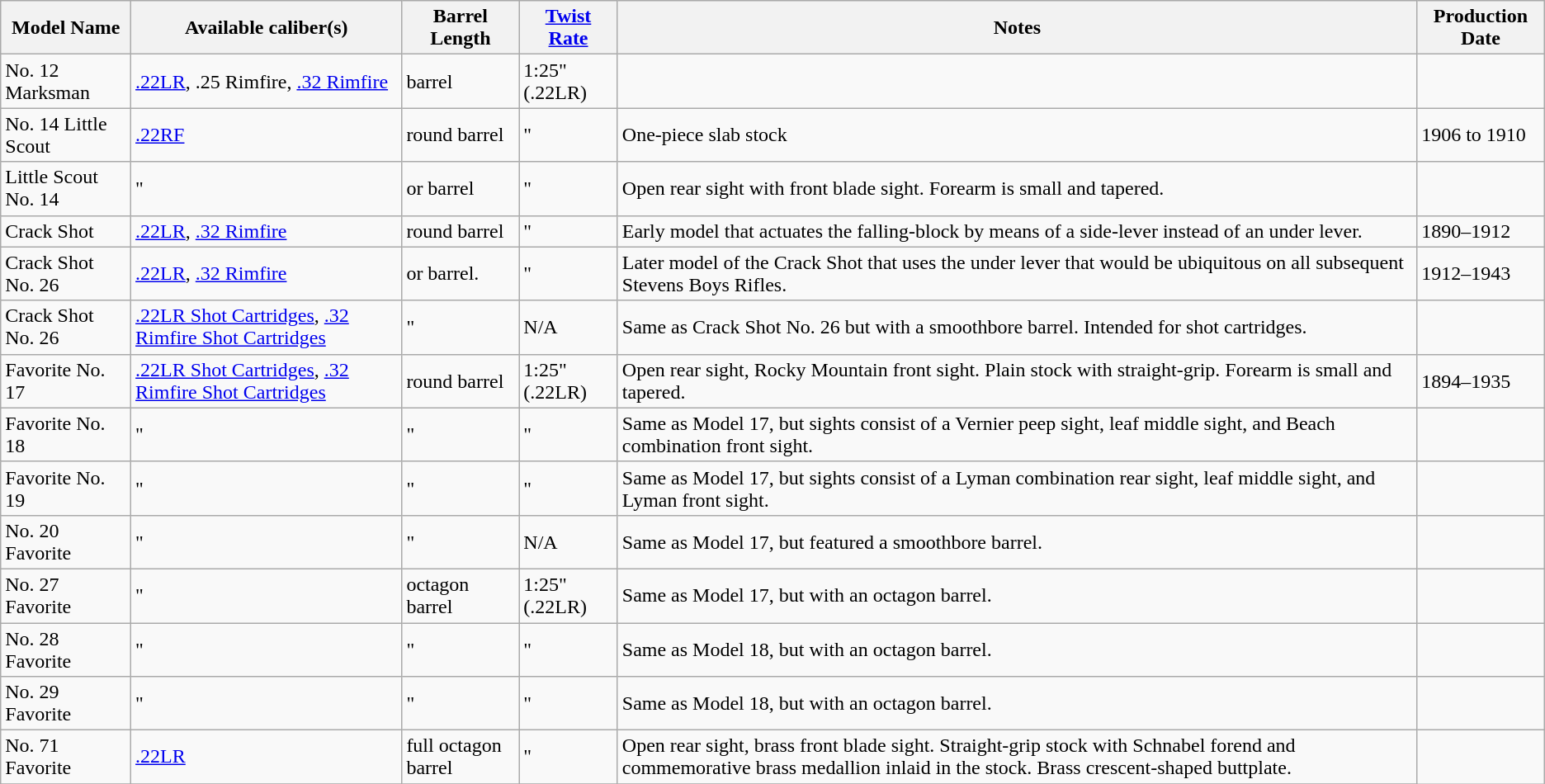<table class="wikitable">
<tr>
<th>Model Name</th>
<th>Available caliber(s)</th>
<th>Barrel Length</th>
<th><a href='#'>Twist Rate</a></th>
<th>Notes</th>
<th>Production Date</th>
</tr>
<tr>
<td>No. 12 Marksman</td>
<td><a href='#'>.22LR</a>, .25 Rimfire, <a href='#'>.32 Rimfire</a></td>
<td> barrel</td>
<td>1:25"  (.22LR)</td>
<td></td>
<td></td>
</tr>
<tr>
<td>No. 14 Little Scout</td>
<td><a href='#'>.22RF</a></td>
<td> round barrel</td>
<td>"</td>
<td>One-piece slab stock</td>
<td>1906 to 1910</td>
</tr>
<tr>
<td>Little Scout No. 14</td>
<td>"</td>
<td> or  barrel</td>
<td>"</td>
<td>Open rear sight with front blade sight. Forearm is small and tapered.</td>
<td></td>
</tr>
<tr>
<td>Crack Shot</td>
<td><a href='#'>.22LR</a>, <a href='#'>.32 Rimfire</a></td>
<td> round barrel</td>
<td>"</td>
<td>Early model that actuates the falling-block by means of a side-lever instead of an under lever.</td>
<td>1890–1912</td>
</tr>
<tr>
<td>Crack Shot No. 26</td>
<td><a href='#'>.22LR</a>, <a href='#'>.32 Rimfire</a></td>
<td> or  barrel.</td>
<td>"</td>
<td>Later model of the Crack Shot that uses the under lever that would be ubiquitous on all subsequent Stevens Boys Rifles.</td>
<td>1912–1943</td>
</tr>
<tr>
<td>Crack Shot No. 26</td>
<td><a href='#'>.22LR Shot Cartridges</a>, <a href='#'>.32 Rimfire Shot Cartridges</a></td>
<td>"</td>
<td>N/A</td>
<td>Same as Crack Shot No. 26 but with a smoothbore barrel. Intended for shot cartridges.</td>
</tr>
<tr>
<td>Favorite No. 17</td>
<td><a href='#'>.22LR Shot Cartridges</a>, <a href='#'>.32 Rimfire Shot Cartridges</a></td>
<td> round barrel</td>
<td>1:25"(.22LR)</td>
<td>Open rear sight, Rocky Mountain front sight. Plain stock with straight-grip. Forearm is small and tapered.</td>
<td>1894–1935</td>
</tr>
<tr>
<td>Favorite No. 18</td>
<td>"</td>
<td>"</td>
<td>"</td>
<td>Same as Model 17, but sights consist of a Vernier peep sight, leaf middle sight, and Beach combination front sight.</td>
<td></td>
</tr>
<tr>
<td>Favorite No. 19</td>
<td>"</td>
<td>"</td>
<td>"</td>
<td>Same as Model 17, but sights consist of a Lyman combination rear sight, leaf middle sight, and Lyman front sight.</td>
<td></td>
</tr>
<tr>
<td>No. 20 Favorite</td>
<td>"</td>
<td>"</td>
<td>N/A</td>
<td>Same as Model 17, but featured a smoothbore barrel.</td>
<td></td>
</tr>
<tr>
<td>No. 27 Favorite</td>
<td>"</td>
<td> octagon barrel</td>
<td>1:25" (.22LR)</td>
<td>Same as Model 17, but with an octagon barrel.</td>
<td></td>
</tr>
<tr>
<td>No. 28 Favorite</td>
<td>"</td>
<td>"</td>
<td>"</td>
<td>Same as Model 18, but with an octagon barrel.</td>
<td></td>
</tr>
<tr>
<td>No. 29 Favorite</td>
<td>"</td>
<td>"</td>
<td>"</td>
<td>Same as Model 18, but with an octagon barrel.</td>
<td></td>
</tr>
<tr>
<td>No. 71 Favorite</td>
<td><a href='#'>.22LR</a></td>
<td> full octagon barrel</td>
<td>"</td>
<td>Open rear sight, brass front blade sight. Straight-grip stock with Schnabel forend and commemorative brass medallion inlaid in the stock. Brass crescent-shaped buttplate.</td>
</tr>
<tr>
</tr>
</table>
